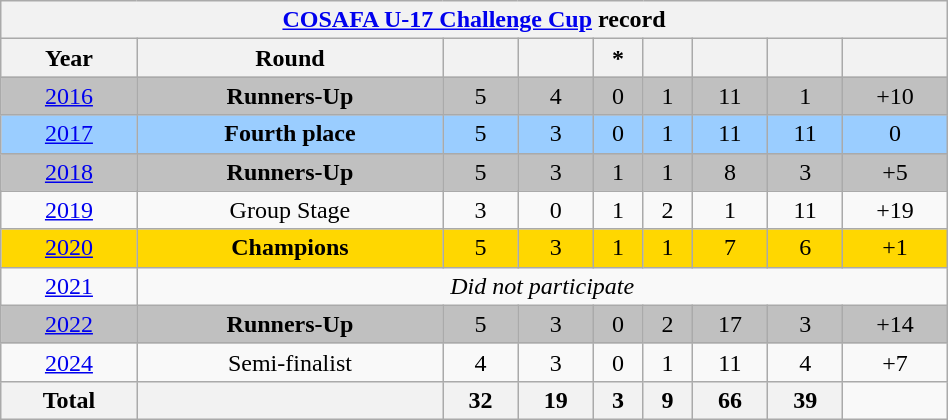<table class="wikitable" style="text-align: center; width:50%;">
<tr>
<th colspan="9"><a href='#'>COSAFA U-17 Challenge Cup</a> record</th>
</tr>
<tr>
<th>Year</th>
<th>Round</th>
<th></th>
<th></th>
<th>*</th>
<th></th>
<th></th>
<th></th>
<th></th>
</tr>
<tr bgcolor=silver>
<td> <a href='#'>2016</a></td>
<td><strong>Runners-Up</strong></td>
<td>5</td>
<td>4</td>
<td>0</td>
<td>1</td>
<td>11</td>
<td>1</td>
<td>+10</td>
</tr>
<tr bgcolor=#9acdff>
<td> <a href='#'>2017</a></td>
<td><strong>Fourth place</strong></td>
<td>5</td>
<td>3</td>
<td>0</td>
<td>1</td>
<td>11</td>
<td>11</td>
<td>0</td>
</tr>
<tr bgcolor=silver>
<td> <a href='#'>2018</a></td>
<td><strong>Runners-Up</strong></td>
<td>5</td>
<td>3</td>
<td>1</td>
<td>1</td>
<td>8</td>
<td>3</td>
<td>+5</td>
</tr>
<tr>
<td> <a href='#'>2019</a></td>
<td>Group Stage</td>
<td>3</td>
<td>0</td>
<td>1</td>
<td>2</td>
<td>1</td>
<td>11</td>
<td>+19</td>
</tr>
<tr bgcolor=#FFD700>
<td> <a href='#'>2020</a></td>
<td><strong>Champions</strong></td>
<td>5</td>
<td>3</td>
<td>1</td>
<td>1</td>
<td>7</td>
<td>6</td>
<td>+1</td>
</tr>
<tr>
<td> <a href='#'>2021</a></td>
<td colspan=8 rowspan=1><em>Did not participate</em></td>
</tr>
<tr bgcolor=silver>
<td> <a href='#'>2022</a></td>
<td><strong>Runners-Up</strong></td>
<td>5</td>
<td>3</td>
<td>0</td>
<td>2</td>
<td>17</td>
<td>3</td>
<td>+14</td>
</tr>
<tr>
<td> <a href='#'>2024</a></td>
<td>Semi-finalist</td>
<td>4</td>
<td>3</td>
<td>0</td>
<td>1</td>
<td>11</td>
<td>4</td>
<td>+7</td>
</tr>
<tr>
<th>Total</th>
<th></th>
<th>32</th>
<th>19</th>
<th>3</th>
<th>9</th>
<th>66</th>
<th>39</th>
<td></td>
</tr>
</table>
